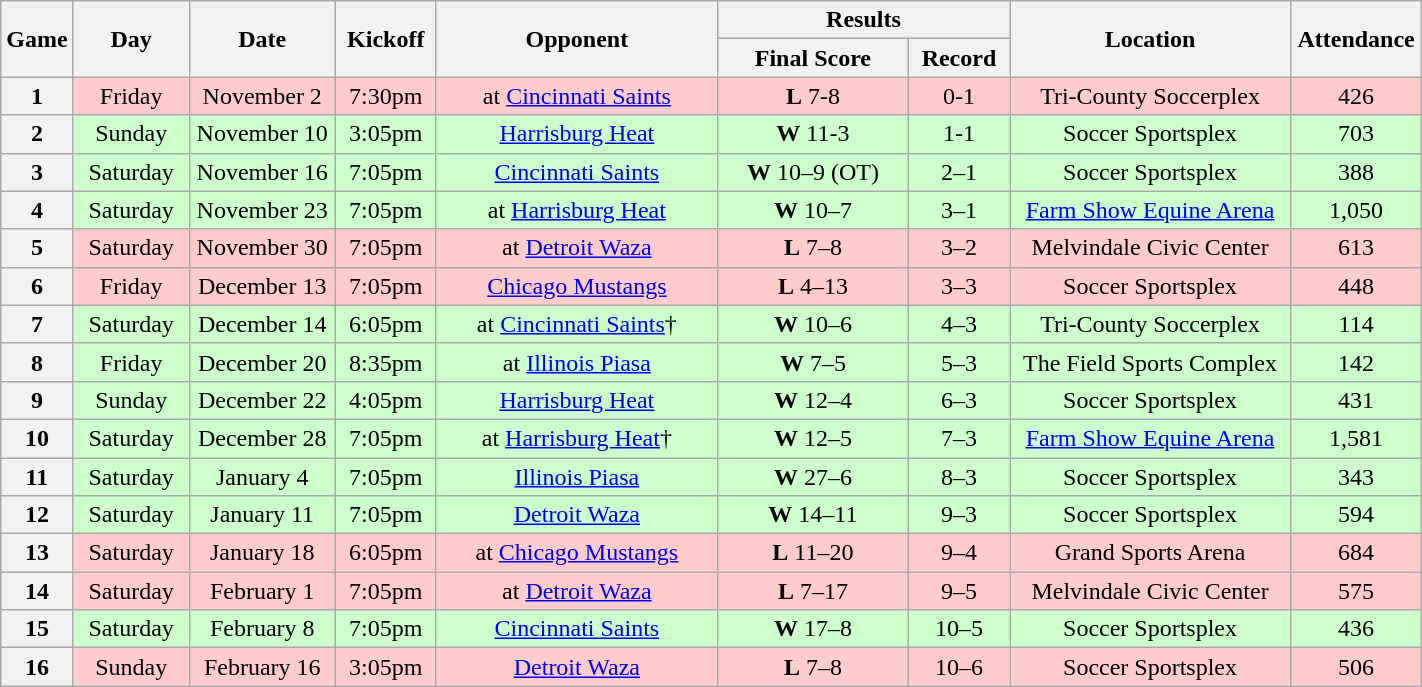<table class="wikitable">
<tr>
<th rowspan="2" width="40">Game</th>
<th rowspan="2" width="70">Day</th>
<th rowspan="2" width="90">Date</th>
<th rowspan="2" width="60">Kickoff</th>
<th rowspan="2" width="180">Opponent</th>
<th colspan="2" width="180">Results</th>
<th rowspan="2" width="180">Location</th>
<th rowspan="2" width="80">Attendance</th>
</tr>
<tr>
<th width="120">Final Score</th>
<th width="60">Record</th>
</tr>
<tr align="center" bgcolor="#FFCCCC">
<th>1</th>
<td>Friday</td>
<td>November 2</td>
<td>7:30pm</td>
<td>at <a href='#'>Cincinnati Saints</a></td>
<td><strong>L</strong> 7-8</td>
<td>0-1</td>
<td>Tri-County Soccerplex</td>
<td>426</td>
</tr>
<tr align="center" bgcolor="#CCFFCC">
<th>2</th>
<td>Sunday</td>
<td>November 10</td>
<td>3:05pm</td>
<td><a href='#'>Harrisburg Heat</a></td>
<td><strong>W</strong> 11-3</td>
<td>1-1</td>
<td>Soccer Sportsplex</td>
<td>703</td>
</tr>
<tr align="center" bgcolor="#CCFFCC">
<th>3</th>
<td>Saturday</td>
<td>November 16</td>
<td>7:05pm</td>
<td><a href='#'>Cincinnati Saints</a></td>
<td><strong>W</strong> 10–9 (OT)</td>
<td>2–1</td>
<td>Soccer Sportsplex</td>
<td>388</td>
</tr>
<tr align="center" bgcolor="#CCFFCC">
<th>4</th>
<td>Saturday</td>
<td>November 23</td>
<td>7:05pm</td>
<td>at <a href='#'>Harrisburg Heat</a></td>
<td><strong>W</strong> 10–7</td>
<td>3–1</td>
<td><a href='#'>Farm Show Equine Arena</a></td>
<td>1,050</td>
</tr>
<tr align="center" bgcolor="#FFCCCC">
<th>5</th>
<td>Saturday</td>
<td>November 30</td>
<td>7:05pm</td>
<td>at <a href='#'>Detroit Waza</a></td>
<td><strong>L</strong> 7–8</td>
<td>3–2</td>
<td>Melvindale Civic Center</td>
<td>613</td>
</tr>
<tr align="center" bgcolor="#FFCCCC">
<th>6</th>
<td>Friday</td>
<td>December 13</td>
<td>7:05pm</td>
<td><a href='#'>Chicago Mustangs</a></td>
<td><strong>L</strong> 4–13</td>
<td>3–3</td>
<td>Soccer Sportsplex</td>
<td>448</td>
</tr>
<tr align="center" bgcolor="#CCFFCC">
<th>7</th>
<td>Saturday</td>
<td>December 14</td>
<td>6:05pm</td>
<td>at <a href='#'>Cincinnati Saints</a>†</td>
<td><strong>W</strong> 10–6</td>
<td>4–3</td>
<td>Tri-County Soccerplex</td>
<td>114</td>
</tr>
<tr align="center" bgcolor="#CCFFCC">
<th>8</th>
<td>Friday</td>
<td>December 20</td>
<td>8:35pm</td>
<td>at <a href='#'>Illinois Piasa</a></td>
<td><strong>W</strong> 7–5</td>
<td>5–3</td>
<td>The Field Sports Complex</td>
<td>142</td>
</tr>
<tr align="center" bgcolor="#CCFFCC">
<th>9</th>
<td>Sunday</td>
<td>December 22</td>
<td>4:05pm</td>
<td><a href='#'>Harrisburg Heat</a></td>
<td><strong>W</strong> 12–4</td>
<td>6–3</td>
<td>Soccer Sportsplex</td>
<td>431</td>
</tr>
<tr align="center" bgcolor="#CCFFCC">
<th>10</th>
<td>Saturday</td>
<td>December 28</td>
<td>7:05pm</td>
<td>at <a href='#'>Harrisburg Heat</a>†</td>
<td><strong>W</strong> 12–5</td>
<td>7–3</td>
<td><a href='#'>Farm Show Equine Arena</a></td>
<td>1,581</td>
</tr>
<tr align="center" bgcolor="#CCFFCC">
<th>11</th>
<td>Saturday</td>
<td>January 4</td>
<td>7:05pm</td>
<td><a href='#'>Illinois Piasa</a></td>
<td><strong>W</strong> 27–6</td>
<td>8–3</td>
<td>Soccer Sportsplex</td>
<td>343</td>
</tr>
<tr align="center" bgcolor="#CCFFCC">
<th>12</th>
<td>Saturday</td>
<td>January 11</td>
<td>7:05pm</td>
<td><a href='#'>Detroit Waza</a></td>
<td><strong>W</strong> 14–11</td>
<td>9–3</td>
<td>Soccer Sportsplex</td>
<td>594</td>
</tr>
<tr align="center" bgcolor="#FFCCCC">
<th>13</th>
<td>Saturday</td>
<td>January 18</td>
<td>6:05pm</td>
<td>at <a href='#'>Chicago Mustangs</a></td>
<td><strong>L</strong> 11–20</td>
<td>9–4</td>
<td>Grand Sports Arena</td>
<td>684</td>
</tr>
<tr align="center" bgcolor="#FFCCCC">
<th>14</th>
<td>Saturday</td>
<td>February 1</td>
<td>7:05pm</td>
<td>at <a href='#'>Detroit Waza</a></td>
<td><strong>L</strong> 7–17</td>
<td>9–5</td>
<td>Melvindale Civic Center</td>
<td>575</td>
</tr>
<tr align="center" bgcolor="#CCFFCC">
<th>15</th>
<td>Saturday</td>
<td>February 8</td>
<td>7:05pm</td>
<td><a href='#'>Cincinnati Saints</a></td>
<td><strong>W</strong> 17–8</td>
<td>10–5</td>
<td>Soccer Sportsplex</td>
<td>436</td>
</tr>
<tr align="center" bgcolor="#FFCCCC">
<th>16</th>
<td>Sunday</td>
<td>February 16</td>
<td>3:05pm</td>
<td><a href='#'>Detroit Waza</a></td>
<td><strong>L</strong> 7–8</td>
<td>10–6</td>
<td>Soccer Sportsplex</td>
<td>506</td>
</tr>
</table>
